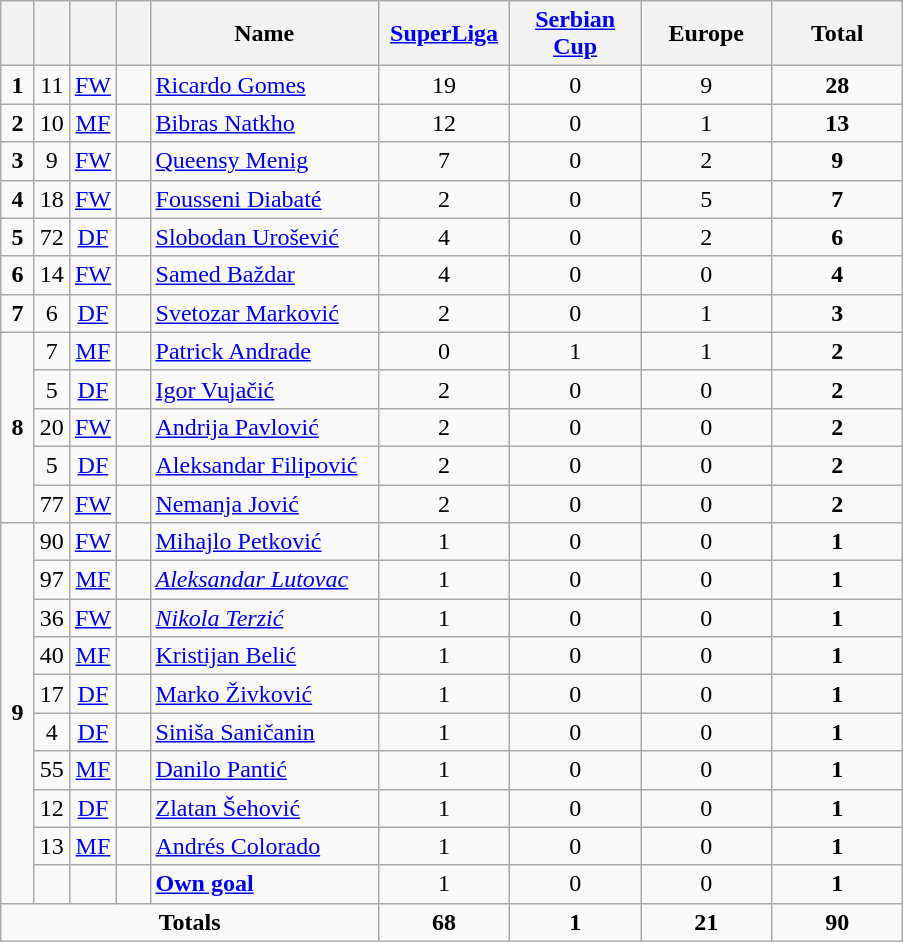<table class="wikitable" style="text-align:center">
<tr>
<th width=15></th>
<th width=15></th>
<th width=15></th>
<th width=15></th>
<th width=145>Name</th>
<th width=80><strong><a href='#'>SuperLiga</a></strong></th>
<th width=80><strong><a href='#'>Serbian Cup</a></strong></th>
<th width=80><strong>Europe</strong></th>
<th width=80>Total</th>
</tr>
<tr>
<td><strong>1</strong></td>
<td>11</td>
<td><a href='#'>FW</a></td>
<td></td>
<td align=left><a href='#'>Ricardo Gomes</a></td>
<td>19</td>
<td>0</td>
<td>9</td>
<td><strong>28</strong></td>
</tr>
<tr>
<td><strong>2</strong></td>
<td>10</td>
<td><a href='#'>MF</a></td>
<td></td>
<td align=left><a href='#'>Bibras Natkho</a></td>
<td>12</td>
<td>0</td>
<td>1</td>
<td><strong>13</strong></td>
</tr>
<tr>
<td><strong>3</strong></td>
<td>9</td>
<td><a href='#'>FW</a></td>
<td></td>
<td align=left><a href='#'>Queensy Menig</a></td>
<td>7</td>
<td>0</td>
<td>2</td>
<td><strong>9</strong></td>
</tr>
<tr>
<td><strong>4</strong></td>
<td>18</td>
<td><a href='#'>FW</a></td>
<td></td>
<td align=left><a href='#'>Fousseni Diabaté</a></td>
<td>2</td>
<td>0</td>
<td>5</td>
<td><strong>7</strong></td>
</tr>
<tr>
<td><strong>5</strong></td>
<td>72</td>
<td><a href='#'>DF</a></td>
<td></td>
<td align=left><a href='#'>Slobodan Urošević</a></td>
<td>4</td>
<td>0</td>
<td>2</td>
<td><strong>6</strong></td>
</tr>
<tr>
<td><strong>6</strong></td>
<td>14</td>
<td><a href='#'>FW</a></td>
<td></td>
<td align=left><a href='#'>Samed Baždar</a></td>
<td>4</td>
<td>0</td>
<td>0</td>
<td><strong>4</strong></td>
</tr>
<tr>
<td><strong>7</strong></td>
<td>6</td>
<td><a href='#'>DF</a></td>
<td></td>
<td align=left><a href='#'>Svetozar Marković</a></td>
<td>2</td>
<td>0</td>
<td>1</td>
<td><strong>3</strong></td>
</tr>
<tr>
<td rowspan=5><strong>8</strong></td>
<td>7</td>
<td><a href='#'>MF</a></td>
<td></td>
<td align=left><a href='#'>Patrick Andrade</a></td>
<td>0</td>
<td>1</td>
<td>1</td>
<td><strong>2</strong></td>
</tr>
<tr>
<td>5</td>
<td><a href='#'>DF</a></td>
<td></td>
<td align=left><a href='#'>Igor Vujačić</a></td>
<td>2</td>
<td>0</td>
<td>0</td>
<td><strong>2</strong></td>
</tr>
<tr>
<td>20</td>
<td><a href='#'>FW</a></td>
<td></td>
<td align=left><a href='#'>Andrija Pavlović</a></td>
<td>2</td>
<td>0</td>
<td>0</td>
<td><strong>2</strong></td>
</tr>
<tr>
<td>5</td>
<td><a href='#'>DF</a></td>
<td></td>
<td align=left><a href='#'>Aleksandar Filipović</a></td>
<td>2</td>
<td>0</td>
<td>0</td>
<td><strong>2</strong></td>
</tr>
<tr>
<td>77</td>
<td><a href='#'>FW</a></td>
<td></td>
<td align=left><a href='#'>Nemanja Jović</a></td>
<td>2</td>
<td>0</td>
<td>0</td>
<td><strong>2</strong></td>
</tr>
<tr>
<td rowspan=10><strong>9</strong></td>
<td>90</td>
<td><a href='#'>FW</a></td>
<td></td>
<td align=left><a href='#'>Mihajlo Petković</a></td>
<td>1</td>
<td>0</td>
<td>0</td>
<td><strong>1</strong></td>
</tr>
<tr>
<td>97</td>
<td><a href='#'>MF</a></td>
<td></td>
<td align=left><em><a href='#'>Aleksandar Lutovac</a></em></td>
<td>1</td>
<td>0</td>
<td>0</td>
<td><strong>1</strong></td>
</tr>
<tr>
<td>36</td>
<td><a href='#'>FW</a></td>
<td></td>
<td align=left><em><a href='#'>Nikola Terzić</a></em></td>
<td>1</td>
<td>0</td>
<td>0</td>
<td><strong>1</strong></td>
</tr>
<tr>
<td>40</td>
<td><a href='#'>MF</a></td>
<td></td>
<td align=left><a href='#'>Kristijan Belić</a></td>
<td>1</td>
<td>0</td>
<td>0</td>
<td><strong>1</strong></td>
</tr>
<tr>
<td>17</td>
<td><a href='#'>DF</a></td>
<td></td>
<td align=left><a href='#'>Marko Živković</a></td>
<td>1</td>
<td>0</td>
<td>0</td>
<td><strong>1</strong></td>
</tr>
<tr>
<td>4</td>
<td><a href='#'>DF</a></td>
<td></td>
<td align=left><a href='#'>Siniša Saničanin</a></td>
<td>1</td>
<td>0</td>
<td>0</td>
<td><strong>1</strong></td>
</tr>
<tr>
<td>55</td>
<td><a href='#'>MF</a></td>
<td></td>
<td align=left><a href='#'>Danilo Pantić</a></td>
<td>1</td>
<td>0</td>
<td>0</td>
<td><strong>1</strong></td>
</tr>
<tr>
<td>12</td>
<td><a href='#'>DF</a></td>
<td></td>
<td align=left><a href='#'>Zlatan Šehović</a></td>
<td>1</td>
<td>0</td>
<td>0</td>
<td><strong>1</strong></td>
</tr>
<tr>
<td>13</td>
<td><a href='#'>MF</a></td>
<td></td>
<td align=left><a href='#'>Andrés Colorado</a></td>
<td>1</td>
<td>0</td>
<td>0</td>
<td><strong>1</strong></td>
</tr>
<tr>
<td></td>
<td></td>
<td></td>
<td align=left><strong><a href='#'>Own goal</a></strong></td>
<td>1</td>
<td>0</td>
<td>0</td>
<td><strong>1</strong></td>
</tr>
<tr>
<td colspan=5><strong>Totals</strong></td>
<td><strong>68</strong></td>
<td><strong>1</strong></td>
<td><strong>21</strong></td>
<td><strong>90</strong></td>
</tr>
</table>
